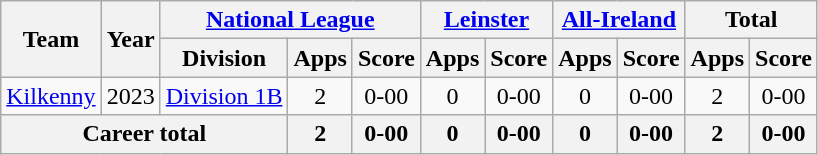<table class="wikitable" style="text-align:center">
<tr>
<th rowspan="2">Team</th>
<th rowspan="2">Year</th>
<th colspan="3"><a href='#'>National League</a></th>
<th colspan="2"><a href='#'>Leinster</a></th>
<th colspan="2"><a href='#'>All-Ireland</a></th>
<th colspan="2">Total</th>
</tr>
<tr>
<th>Division</th>
<th>Apps</th>
<th>Score</th>
<th>Apps</th>
<th>Score</th>
<th>Apps</th>
<th>Score</th>
<th>Apps</th>
<th>Score</th>
</tr>
<tr>
<td rowspan="1"><a href='#'>Kilkenny</a></td>
<td>2023</td>
<td rowspan="1"><a href='#'>Division 1B</a></td>
<td>2</td>
<td>0-00</td>
<td>0</td>
<td>0-00</td>
<td>0</td>
<td>0-00</td>
<td>2</td>
<td>0-00</td>
</tr>
<tr>
<th colspan="3">Career total</th>
<th>2</th>
<th>0-00</th>
<th>0</th>
<th>0-00</th>
<th>0</th>
<th>0-00</th>
<th>2</th>
<th>0-00</th>
</tr>
</table>
